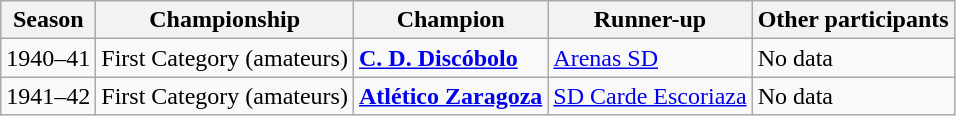<table class="wikitable">
<tr>
<th>Season</th>
<th>Championship</th>
<th>Champion</th>
<th>Runner-up</th>
<th>Other participants</th>
</tr>
<tr>
<td>1940–41</td>
<td>First Category (amateurs)</td>
<td><strong><a href='#'>C. D. Discóbolo</a></strong></td>
<td><a href='#'>Arenas SD</a></td>
<td>No data</td>
</tr>
<tr>
<td>1941–42</td>
<td>First Category (amateurs)</td>
<td><strong><a href='#'>Atlético Zaragoza</a></strong></td>
<td><a href='#'>SD Carde Escoriaza</a></td>
<td>No data</td>
</tr>
</table>
